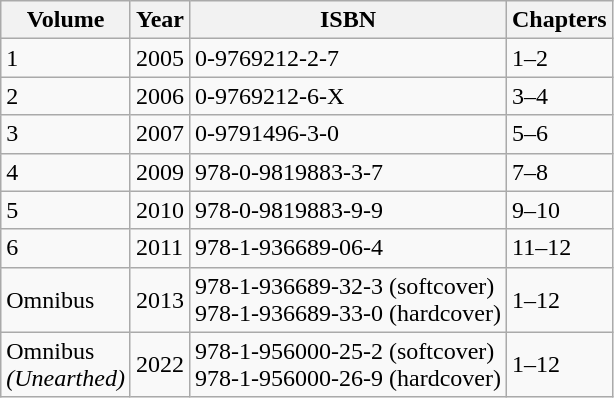<table class="wikitable sortable" border="1">
<tr>
<th>Volume</th>
<th>Year</th>
<th>ISBN</th>
<th>Chapters</th>
</tr>
<tr>
<td>1</td>
<td>2005</td>
<td>0-9769212-2-7</td>
<td>1–2</td>
</tr>
<tr>
<td>2</td>
<td>2006</td>
<td>0-9769212-6-X</td>
<td>3–4</td>
</tr>
<tr>
<td>3</td>
<td>2007</td>
<td>0-9791496-3-0</td>
<td>5–6</td>
</tr>
<tr>
<td>4</td>
<td>2009</td>
<td>978-0-9819883-3-7</td>
<td>7–8</td>
</tr>
<tr>
<td>5</td>
<td>2010</td>
<td>978-0-9819883-9-9</td>
<td>9–10</td>
</tr>
<tr>
<td>6</td>
<td>2011</td>
<td>978-1-936689-06-4</td>
<td>11–12</td>
</tr>
<tr>
<td>Omnibus</td>
<td>2013</td>
<td>978-1-936689-32-3 (softcover)<br>978-1-936689-33-0 (hardcover)</td>
<td>1–12</td>
</tr>
<tr>
<td>Omnibus<br><em>(Unearthed)</em></td>
<td>2022</td>
<td>978-1-956000-25-2 (softcover)<br>978-1-956000-26-9 (hardcover)</td>
<td>1–12</td>
</tr>
</table>
